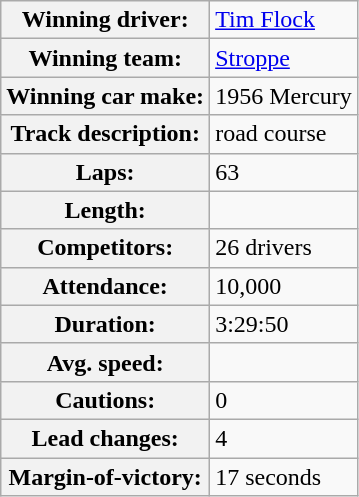<table class="wikitable" style=text-align:left>
<tr>
<th>Winning driver:</th>
<td><a href='#'>Tim Flock</a></td>
</tr>
<tr>
<th>Winning team:</th>
<td><a href='#'>Stroppe</a></td>
</tr>
<tr>
<th>Winning car make:</th>
<td>1956 Mercury</td>
</tr>
<tr>
<th>Track description:</th>
<td> road course</td>
</tr>
<tr>
<th>Laps:</th>
<td>63</td>
</tr>
<tr>
<th>Length:</th>
<td></td>
</tr>
<tr>
<th>Competitors:</th>
<td>26 drivers</td>
</tr>
<tr>
<th>Attendance:</th>
<td>10,000</td>
</tr>
<tr>
<th>Duration:</th>
<td>3:29:50</td>
</tr>
<tr>
<th>Avg. speed:</th>
<td></td>
</tr>
<tr>
<th>Cautions:</th>
<td>0</td>
</tr>
<tr>
<th>Lead changes:</th>
<td>4</td>
</tr>
<tr>
<th>Margin-of-victory:</th>
<td>17 seconds</td>
</tr>
</table>
